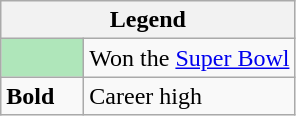<table class="wikitable mw-collapsible">
<tr>
<th colspan="2">Legend</th>
</tr>
<tr>
<td style="background:#afe6ba; width:3em;"></td>
<td>Won the <a href='#'>Super Bowl</a></td>
</tr>
<tr>
<td><strong>Bold</strong></td>
<td>Career high</td>
</tr>
</table>
